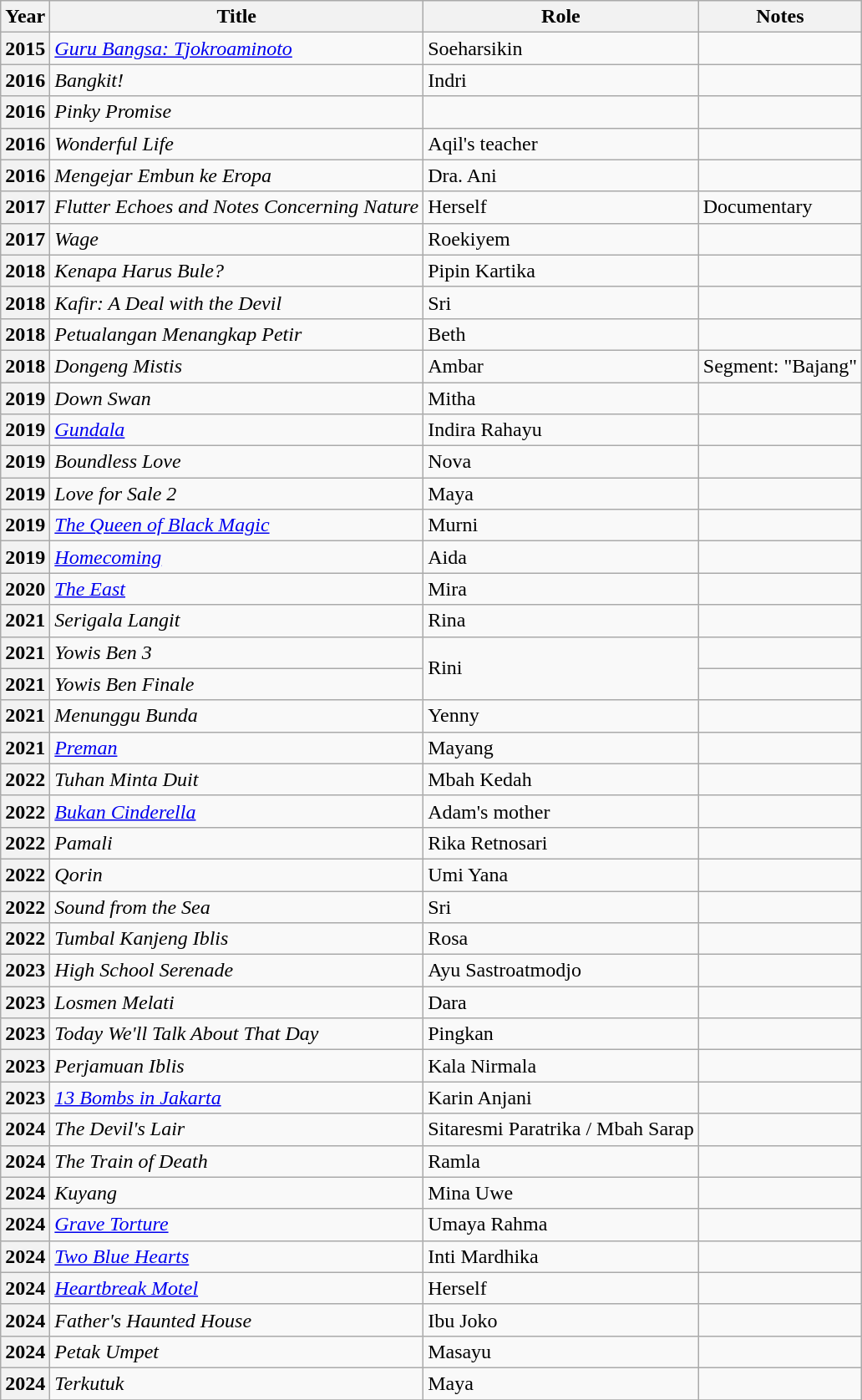<table class="wikitable plainrowheaders sortable">
<tr>
<th scope="col">Year</th>
<th scope="col">Title</th>
<th scope="col">Role</th>
<th scope="col" class="unsortable">Notes</th>
</tr>
<tr>
<th scope="row">2015</th>
<td><em><a href='#'>Guru Bangsa: Tjokroaminoto</a></em></td>
<td>Soeharsikin</td>
<td></td>
</tr>
<tr>
<th scope="row">2016</th>
<td><em>Bangkit!</em></td>
<td>Indri</td>
<td></td>
</tr>
<tr>
<th scope="row">2016</th>
<td><em>Pinky Promise</em></td>
<td></td>
<td></td>
</tr>
<tr>
<th scope="row">2016</th>
<td><em>Wonderful Life</em></td>
<td>Aqil's teacher</td>
<td></td>
</tr>
<tr>
<th scope="row">2016</th>
<td><em>Mengejar Embun ke Eropa</em></td>
<td>Dra. Ani</td>
<td></td>
</tr>
<tr>
<th scope="row">2017</th>
<td><em>Flutter Echoes and Notes Concerning Nature</em></td>
<td>Herself</td>
<td>Documentary</td>
</tr>
<tr>
<th scope="row">2017</th>
<td><em>Wage</em></td>
<td>Roekiyem</td>
<td></td>
</tr>
<tr>
<th scope="row">2018</th>
<td><em>Kenapa Harus Bule?</em></td>
<td>Pipin Kartika</td>
<td></td>
</tr>
<tr>
<th scope="row">2018</th>
<td><em>Kafir: A Deal with the Devil</em></td>
<td>Sri</td>
<td></td>
</tr>
<tr>
<th scope="row">2018</th>
<td><em>Petualangan Menangkap Petir</em></td>
<td>Beth</td>
<td></td>
</tr>
<tr>
<th scope="row">2018</th>
<td><em>Dongeng Mistis</em></td>
<td>Ambar</td>
<td>Segment: "Bajang"</td>
</tr>
<tr>
<th scope="row">2019</th>
<td><em>Down Swan</em></td>
<td>Mitha</td>
<td></td>
</tr>
<tr>
<th scope="row">2019</th>
<td><em><a href='#'>Gundala</a></em></td>
<td>Indira Rahayu</td>
<td></td>
</tr>
<tr>
<th scope="row">2019</th>
<td><em>Boundless Love</em></td>
<td>Nova</td>
<td></td>
</tr>
<tr>
<th scope="row">2019</th>
<td><em>Love for Sale 2</em></td>
<td>Maya</td>
<td></td>
</tr>
<tr>
<th scope="row">2019</th>
<td><em><a href='#'>The Queen of Black Magic</a></em></td>
<td>Murni</td>
<td></td>
</tr>
<tr>
<th scope="row">2019</th>
<td><em><a href='#'>Homecoming</a></em></td>
<td>Aida</td>
<td></td>
</tr>
<tr>
<th scope="row">2020</th>
<td><em><a href='#'>The East</a></em></td>
<td>Mira</td>
<td></td>
</tr>
<tr>
<th scope="row">2021</th>
<td><em>Serigala Langit</em></td>
<td>Rina</td>
<td></td>
</tr>
<tr>
<th scope="row">2021</th>
<td><em>Yowis Ben 3</em></td>
<td rowspan="2">Rini</td>
<td></td>
</tr>
<tr>
<th scope="row">2021</th>
<td><em>Yowis Ben Finale</em></td>
<td></td>
</tr>
<tr>
<th scope="row">2021</th>
<td><em>Menunggu Bunda</em></td>
<td>Yenny</td>
<td></td>
</tr>
<tr>
<th scope="row">2021</th>
<td><em><a href='#'>Preman</a></em></td>
<td>Mayang</td>
<td></td>
</tr>
<tr>
<th scope="row">2022</th>
<td><em>Tuhan Minta Duit</em></td>
<td>Mbah Kedah</td>
<td></td>
</tr>
<tr>
<th scope="row">2022</th>
<td><em><a href='#'>Bukan Cinderella</a></em></td>
<td>Adam's mother</td>
<td></td>
</tr>
<tr>
<th scope="row">2022</th>
<td><em>Pamali</em></td>
<td>Rika Retnosari</td>
<td></td>
</tr>
<tr>
<th scope="row">2022</th>
<td><em>Qorin</em></td>
<td>Umi Yana</td>
<td></td>
</tr>
<tr>
<th scope="row">2022</th>
<td><em>Sound from the Sea</em></td>
<td>Sri</td>
<td></td>
</tr>
<tr>
<th scope="row">2022</th>
<td><em>Tumbal Kanjeng Iblis</em></td>
<td>Rosa</td>
<td></td>
</tr>
<tr>
<th scope="row">2023</th>
<td><em>High School Serenade</em></td>
<td>Ayu Sastroatmodjo</td>
<td></td>
</tr>
<tr>
<th scope="row">2023</th>
<td><em>Losmen Melati</em></td>
<td>Dara</td>
<td></td>
</tr>
<tr>
<th scope="row">2023</th>
<td><em>Today We'll Talk About That Day</em></td>
<td>Pingkan</td>
<td></td>
</tr>
<tr>
<th scope="row">2023</th>
<td><em>Perjamuan Iblis</em></td>
<td>Kala Nirmala</td>
<td></td>
</tr>
<tr>
<th scope="row">2023</th>
<td><em><a href='#'>13 Bombs in Jakarta</a></em></td>
<td>Karin Anjani</td>
<td></td>
</tr>
<tr>
<th scope="row">2024</th>
<td><em>The Devil's Lair</em></td>
<td>Sitaresmi Paratrika / Mbah Sarap</td>
<td></td>
</tr>
<tr>
<th scope="row">2024</th>
<td><em>The Train of Death</em></td>
<td>Ramla</td>
<td></td>
</tr>
<tr>
<th scope="row">2024</th>
<td><em>Kuyang</em></td>
<td>Mina Uwe</td>
<td></td>
</tr>
<tr>
<th scope="row">2024</th>
<td><em><a href='#'>Grave Torture</a></em></td>
<td>Umaya Rahma</td>
<td></td>
</tr>
<tr>
<th scope="row">2024</th>
<td><em><a href='#'>Two Blue Hearts</a></em></td>
<td>Inti Mardhika</td>
<td></td>
</tr>
<tr>
<th scope="row">2024</th>
<td><em><a href='#'>Heartbreak Motel</a></em></td>
<td>Herself</td>
<td></td>
</tr>
<tr>
<th scope="row">2024</th>
<td><em>Father's Haunted House</em></td>
<td>Ibu Joko</td>
<td></td>
</tr>
<tr>
<th scope="row">2024</th>
<td><em>Petak Umpet</em></td>
<td>Masayu</td>
<td></td>
</tr>
<tr>
<th scope="row">2024</th>
<td><em>Terkutuk</em></td>
<td>Maya</td>
<td></td>
</tr>
<tr>
</tr>
</table>
